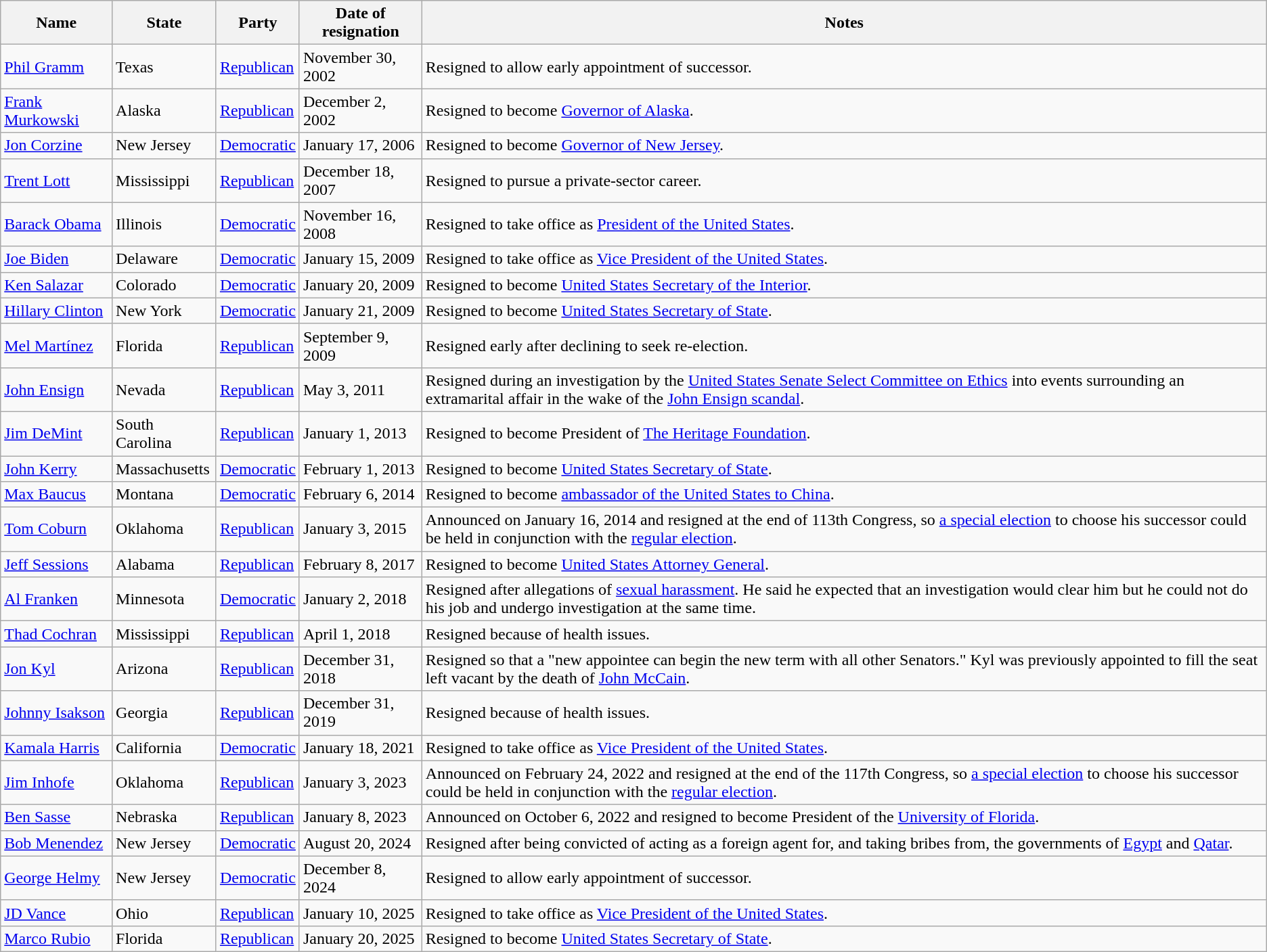<table class="wikitable">
<tr>
<th>Name</th>
<th>State</th>
<th>Party</th>
<th>Date of resignation</th>
<th>Notes</th>
</tr>
<tr>
<td><a href='#'>Phil Gramm</a></td>
<td>Texas</td>
<td><a href='#'>Republican</a></td>
<td>November 30, 2002</td>
<td>Resigned to allow early appointment of successor.</td>
</tr>
<tr>
<td><a href='#'>Frank Murkowski</a></td>
<td>Alaska</td>
<td><a href='#'>Republican</a></td>
<td>December 2, 2002</td>
<td>Resigned to become <a href='#'>Governor of Alaska</a>.</td>
</tr>
<tr>
<td><a href='#'>Jon Corzine</a></td>
<td>New Jersey</td>
<td><a href='#'>Democratic</a></td>
<td>January 17, 2006</td>
<td>Resigned to become <a href='#'>Governor of New Jersey</a>.</td>
</tr>
<tr>
<td><a href='#'>Trent Lott</a></td>
<td>Mississippi</td>
<td><a href='#'>Republican</a></td>
<td>December 18, 2007</td>
<td>Resigned to pursue a private-sector career.</td>
</tr>
<tr>
<td><a href='#'>Barack Obama</a></td>
<td>Illinois</td>
<td><a href='#'>Democratic</a></td>
<td>November 16, 2008</td>
<td>Resigned to take office as <a href='#'>President of the United States</a>.</td>
</tr>
<tr>
<td><a href='#'>Joe Biden</a></td>
<td>Delaware</td>
<td><a href='#'>Democratic</a></td>
<td>January 15, 2009</td>
<td>Resigned to take office as <a href='#'>Vice President of the United States</a>.</td>
</tr>
<tr>
<td><a href='#'>Ken Salazar</a></td>
<td>Colorado</td>
<td><a href='#'>Democratic</a></td>
<td>January 20, 2009</td>
<td>Resigned to become <a href='#'>United States Secretary of the Interior</a>.</td>
</tr>
<tr>
<td><a href='#'>Hillary Clinton</a></td>
<td>New York</td>
<td><a href='#'>Democratic</a></td>
<td>January 21, 2009</td>
<td>Resigned to become <a href='#'>United States Secretary of State</a>.</td>
</tr>
<tr>
<td><a href='#'>Mel Martínez</a></td>
<td>Florida</td>
<td><a href='#'>Republican</a></td>
<td>September 9, 2009</td>
<td>Resigned early after declining to seek re-election.</td>
</tr>
<tr>
<td><a href='#'>John Ensign</a></td>
<td>Nevada</td>
<td><a href='#'>Republican</a></td>
<td>May 3, 2011</td>
<td>Resigned during an investigation by the <a href='#'>United States Senate Select Committee on Ethics</a> into events surrounding an extramarital affair in the wake of the <a href='#'>John Ensign scandal</a>.</td>
</tr>
<tr>
<td><a href='#'>Jim DeMint</a></td>
<td>South Carolina</td>
<td><a href='#'>Republican</a></td>
<td>January 1, 2013</td>
<td>Resigned to become President of <a href='#'>The Heritage Foundation</a>.</td>
</tr>
<tr>
<td><a href='#'>John Kerry</a></td>
<td>Massachusetts</td>
<td><a href='#'>Democratic</a></td>
<td>February 1, 2013</td>
<td>Resigned to become <a href='#'>United States Secretary of State</a>.</td>
</tr>
<tr>
<td><a href='#'>Max Baucus</a></td>
<td>Montana</td>
<td><a href='#'>Democratic</a></td>
<td>February 6, 2014</td>
<td>Resigned to become <a href='#'>ambassador of the United States to China</a>.</td>
</tr>
<tr>
<td><a href='#'>Tom Coburn</a></td>
<td>Oklahoma</td>
<td><a href='#'>Republican</a></td>
<td>January 3, 2015</td>
<td>Announced on January 16, 2014 and resigned at the end of 113th Congress, so <a href='#'>a special election</a> to choose his successor could be held in conjunction with the <a href='#'>regular election</a>.</td>
</tr>
<tr>
<td><a href='#'>Jeff Sessions</a></td>
<td>Alabama</td>
<td><a href='#'>Republican</a></td>
<td>February 8, 2017</td>
<td>Resigned to become <a href='#'>United States Attorney General</a>.</td>
</tr>
<tr>
<td><a href='#'>Al Franken</a></td>
<td>Minnesota</td>
<td><a href='#'>Democratic</a></td>
<td>January 2, 2018</td>
<td>Resigned after allegations of <a href='#'>sexual harassment</a>. He said he expected that an investigation would clear him but he could not do his job and undergo investigation at the same time.</td>
</tr>
<tr>
<td><a href='#'>Thad Cochran</a></td>
<td>Mississippi</td>
<td><a href='#'>Republican</a></td>
<td>April 1, 2018</td>
<td>Resigned because of health issues.</td>
</tr>
<tr>
<td><a href='#'>Jon Kyl</a></td>
<td>Arizona</td>
<td><a href='#'>Republican</a></td>
<td>December 31, 2018</td>
<td>Resigned so that a "new appointee can begin the new term with all other Senators." Kyl was previously appointed to fill the seat left vacant by the death of <a href='#'>John McCain</a>.</td>
</tr>
<tr>
<td><a href='#'>Johnny Isakson</a></td>
<td>Georgia</td>
<td><a href='#'>Republican</a></td>
<td>December 31, 2019</td>
<td>Resigned because of health issues.</td>
</tr>
<tr>
<td><a href='#'>Kamala Harris</a></td>
<td>California</td>
<td><a href='#'>Democratic</a></td>
<td>January 18, 2021</td>
<td>Resigned to take office as <a href='#'>Vice President of the United States</a>.</td>
</tr>
<tr>
<td><a href='#'>Jim Inhofe</a></td>
<td>Oklahoma</td>
<td><a href='#'>Republican</a></td>
<td>January 3, 2023</td>
<td>Announced on February 24, 2022 and resigned at the end of the 117th Congress, so <a href='#'>a special election</a> to choose his successor could be held in conjunction with the <a href='#'>regular election</a>.</td>
</tr>
<tr>
<td><a href='#'>Ben Sasse</a></td>
<td>Nebraska</td>
<td><a href='#'>Republican</a></td>
<td>January 8, 2023</td>
<td>Announced on October 6, 2022 and resigned to become President of the <a href='#'>University of Florida</a>.</td>
</tr>
<tr>
<td><a href='#'>Bob Menendez</a></td>
<td>New Jersey</td>
<td><a href='#'>Democratic</a></td>
<td>August 20, 2024</td>
<td>Resigned after being convicted of acting as a foreign agent for, and taking bribes from, the governments of <a href='#'>Egypt</a> and <a href='#'>Qatar</a>.</td>
</tr>
<tr>
<td><a href='#'>George Helmy</a></td>
<td>New Jersey</td>
<td><a href='#'>Democratic</a></td>
<td>December 8, 2024</td>
<td>Resigned to allow early appointment of successor.</td>
</tr>
<tr>
<td><a href='#'>JD Vance</a></td>
<td>Ohio</td>
<td><a href='#'>Republican</a></td>
<td>January 10, 2025</td>
<td>Resigned to take office as <a href='#'>Vice President of the United States</a>.</td>
</tr>
<tr>
<td><a href='#'>Marco Rubio</a></td>
<td>Florida</td>
<td><a href='#'>Republican</a></td>
<td>January 20, 2025</td>
<td>Resigned to become <a href='#'>United States Secretary of State</a>.</td>
</tr>
</table>
